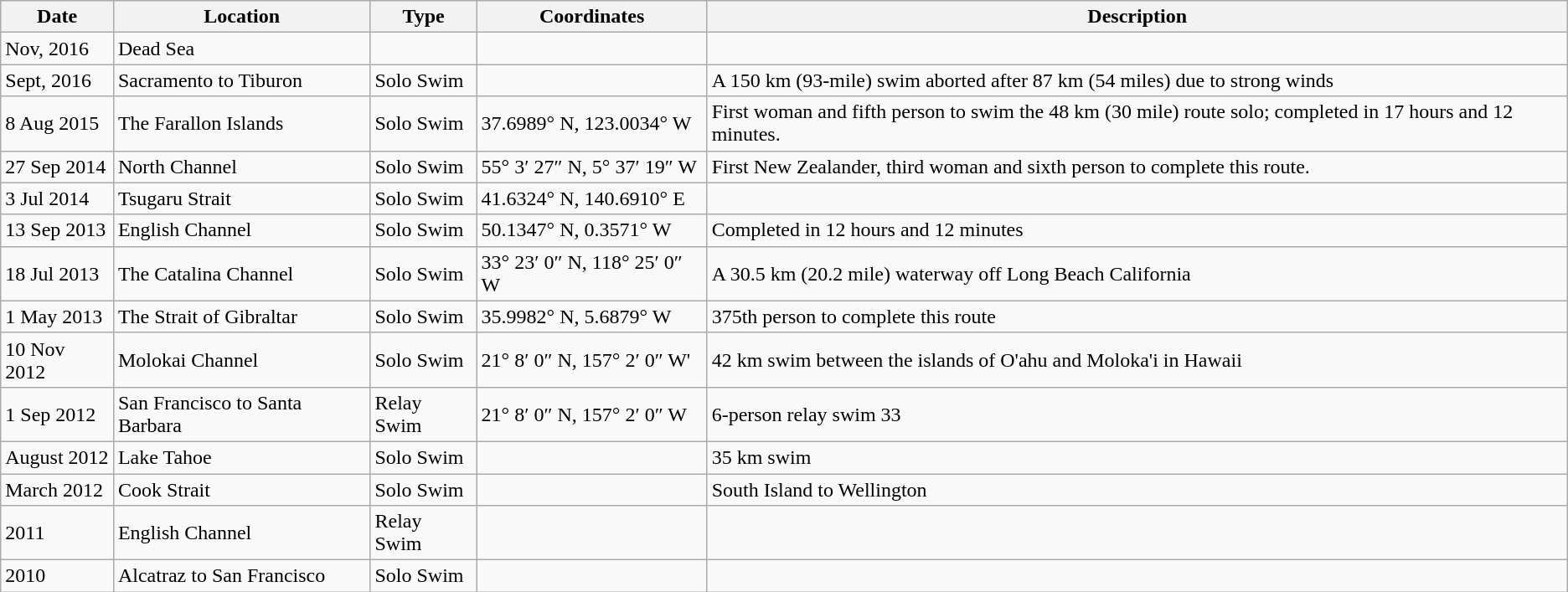<table class="wikitable">
<tr>
<th>Date</th>
<th>Location</th>
<th>Type</th>
<th>Coordinates</th>
<th>Description</th>
</tr>
<tr>
<td>Nov, 2016</td>
<td>Dead Sea</td>
<td></td>
<td></td>
<td><br></td>
</tr>
<tr>
<td>Sept, 2016</td>
<td>Sacramento to Tiburon</td>
<td>Solo Swim</td>
<td></td>
<td>A 150 km (93-mile) swim aborted after 87 km (54 miles) due to strong winds<br></td>
</tr>
<tr>
<td>8 Aug 2015</td>
<td>The Farallon Islands</td>
<td>Solo Swim</td>
<td>37.6989° N, 123.0034° W</td>
<td>First woman and fifth person to swim the 48 km (30 mile) route solo; completed in 17 hours and 12 minutes.</td>
</tr>
<tr>
<td>27 Sep 2014</td>
<td>North Channel</td>
<td>Solo Swim</td>
<td>55° 3′ 27″ N, 5° 37′ 19″ W</td>
<td>First New Zealander, third woman and sixth person to complete this route.</td>
</tr>
<tr>
<td>3 Jul 2014</td>
<td>Tsugaru Strait</td>
<td>Solo Swim</td>
<td>41.6324° N, 140.6910° E</td>
<td></td>
</tr>
<tr>
<td>13 Sep 2013</td>
<td>English Channel</td>
<td>Solo Swim</td>
<td>50.1347° N, 0.3571° W</td>
<td>Completed in 12 hours and 12 minutes</td>
</tr>
<tr>
<td>18 Jul 2013</td>
<td>The Catalina Channel</td>
<td>Solo Swim</td>
<td>33° 23′ 0″ N, 118° 25′ 0″ W</td>
<td>A 30.5 km (20.2 mile) waterway off Long Beach California</td>
</tr>
<tr>
<td>1 May 2013</td>
<td>The Strait of Gibraltar</td>
<td>Solo Swim</td>
<td>35.9982° N, 5.6879° W</td>
<td>375th person to complete this route</td>
</tr>
<tr>
<td>10 Nov 2012</td>
<td>Molokai Channel</td>
<td>Solo Swim</td>
<td>21° 8′ 0″ N, 157° 2′ 0″ W'</td>
<td>42 km swim between the islands of O'ahu and Moloka'i in Hawaii</td>
</tr>
<tr>
<td>1 Sep 2012</td>
<td>San Francisco to Santa Barbara</td>
<td>Relay Swim</td>
<td>21° 8′ 0″ N, 157° 2′ 0″ W</td>
<td>6-person relay swim 33</td>
</tr>
<tr>
<td>August 2012</td>
<td>Lake Tahoe</td>
<td>Solo Swim</td>
<td></td>
<td>35 km swim</td>
</tr>
<tr>
<td>March 2012</td>
<td>Cook Strait</td>
<td>Solo Swim</td>
<td></td>
<td>South Island to Wellington</td>
</tr>
<tr>
<td>2011</td>
<td>English Channel</td>
<td>Relay Swim</td>
<td></td>
<td></td>
</tr>
<tr>
<td>2010</td>
<td>Alcatraz to San Francisco</td>
<td>Solo Swim</td>
<td></td>
<td></td>
</tr>
</table>
